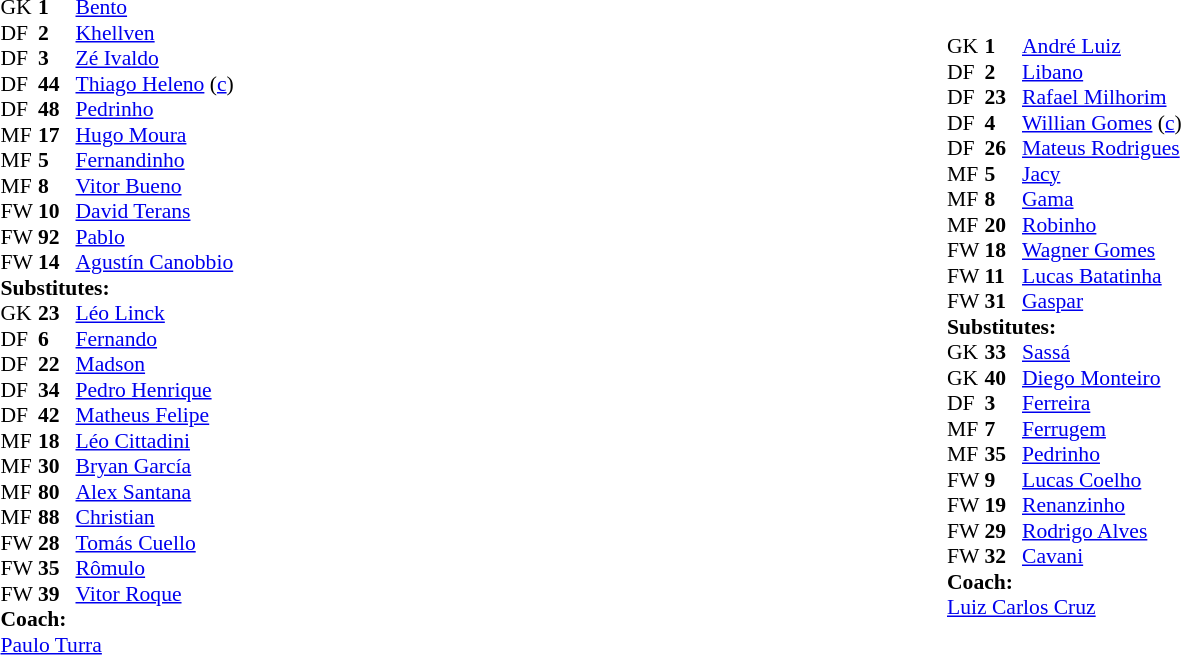<table width="100%">
<tr>
<td vstyle="text-align:top" width="40%"><br><table style="font-size:90%" cellspacing="0" cellpadding="0">
<tr>
<th width=25></th>
<th width=25></th>
</tr>
<tr>
<td>GK</td>
<td><strong>1</strong></td>
<td> <a href='#'>Bento</a></td>
</tr>
<tr>
<td>DF</td>
<td><strong>2</strong></td>
<td> <a href='#'>Khellven</a></td>
</tr>
<tr>
<td>DF</td>
<td><strong>3</strong></td>
<td> <a href='#'>Zé Ivaldo</a></td>
<td></td>
</tr>
<tr>
<td>DF</td>
<td><strong>44</strong></td>
<td> <a href='#'>Thiago Heleno</a> (<a href='#'>c</a>)</td>
</tr>
<tr>
<td>DF</td>
<td><strong>48</strong></td>
<td> <a href='#'>Pedrinho</a></td>
</tr>
<tr>
<td>MF</td>
<td><strong>17</strong></td>
<td> <a href='#'>Hugo Moura</a></td>
<td></td>
<td></td>
</tr>
<tr>
<td>MF</td>
<td><strong>5</strong></td>
<td> <a href='#'>Fernandinho</a></td>
<td></td>
</tr>
<tr>
<td>MF</td>
<td><strong>8</strong></td>
<td> <a href='#'>Vitor Bueno</a></td>
<td></td>
<td></td>
</tr>
<tr>
<td>FW</td>
<td><strong>10</strong></td>
<td> <a href='#'>David Terans</a></td>
<td></td>
<td></td>
</tr>
<tr>
<td>FW</td>
<td><strong>92</strong></td>
<td> <a href='#'>Pablo</a></td>
<td></td>
<td></td>
</tr>
<tr>
<td>FW</td>
<td><strong>14</strong></td>
<td> <a href='#'>Agustín Canobbio</a></td>
<td></td>
<td></td>
</tr>
<tr>
<td colspan=3><strong>Substitutes:</strong></td>
</tr>
<tr>
<td>GK</td>
<td><strong>23</strong></td>
<td> <a href='#'>Léo Linck</a></td>
</tr>
<tr>
<td>DF</td>
<td><strong>6</strong></td>
<td> <a href='#'>Fernando</a></td>
</tr>
<tr>
<td>DF</td>
<td><strong>22</strong></td>
<td> <a href='#'>Madson</a></td>
</tr>
<tr>
<td>DF</td>
<td><strong>34</strong></td>
<td> <a href='#'>Pedro Henrique</a></td>
</tr>
<tr>
<td>DF</td>
<td><strong>42</strong></td>
<td> <a href='#'>Matheus Felipe</a></td>
</tr>
<tr>
<td>MF</td>
<td><strong>18</strong></td>
<td> <a href='#'>Léo Cittadini</a></td>
</tr>
<tr>
<td>MF</td>
<td><strong>30</strong></td>
<td> <a href='#'>Bryan García</a></td>
<td></td>
<td></td>
</tr>
<tr>
<td>MF</td>
<td><strong>80</strong></td>
<td> <a href='#'>Alex Santana</a></td>
<td></td>
<td></td>
</tr>
<tr>
<td>MF</td>
<td><strong>88</strong></td>
<td> <a href='#'>Christian</a></td>
<td></td>
<td></td>
</tr>
<tr>
<td>FW</td>
<td><strong>28</strong></td>
<td> <a href='#'>Tomás Cuello</a></td>
<td></td>
<td></td>
</tr>
<tr>
<td>FW</td>
<td><strong>35</strong></td>
<td> <a href='#'>Rômulo</a></td>
</tr>
<tr>
<td>FW</td>
<td><strong>39</strong></td>
<td> <a href='#'>Vitor Roque</a></td>
<td></td>
<td></td>
</tr>
<tr>
<td colspan=3><strong>Coach:</strong></td>
</tr>
<tr>
<td colspan=4> <a href='#'>Paulo Turra</a></td>
</tr>
</table>
</td>
<td vstyle="text-align:top" width="40%"><br><table style="font-size:90%" cellspacing="0" cellpadding="0">
<tr>
<th width=25></th>
<th width=25></th>
</tr>
<tr>
<td>GK</td>
<td><strong>1</strong></td>
<td> <a href='#'>André Luiz</a></td>
</tr>
<tr>
<td>DF</td>
<td><strong>2</strong></td>
<td> <a href='#'>Libano</a></td>
<td></td>
<td></td>
</tr>
<tr>
<td>DF</td>
<td><strong>23</strong></td>
<td> <a href='#'>Rafael Milhorim</a></td>
</tr>
<tr>
<td>DF</td>
<td><strong>4</strong></td>
<td> <a href='#'>Willian Gomes</a> (<a href='#'>c</a>)</td>
</tr>
<tr>
<td>DF</td>
<td><strong>26</strong></td>
<td> <a href='#'>Mateus Rodrigues</a></td>
</tr>
<tr>
<td>MF</td>
<td><strong>5</strong></td>
<td> <a href='#'>Jacy</a></td>
<td></td>
</tr>
<tr>
<td>MF</td>
<td><strong>8</strong></td>
<td> <a href='#'>Gama</a></td>
</tr>
<tr>
<td>MF</td>
<td><strong>20</strong></td>
<td> <a href='#'>Robinho</a></td>
</tr>
<tr>
<td>FW</td>
<td><strong>18</strong></td>
<td> <a href='#'>Wagner Gomes</a></td>
<td></td>
<td></td>
</tr>
<tr>
<td>FW</td>
<td><strong>11</strong></td>
<td> <a href='#'>Lucas Batatinha</a></td>
<td></td>
<td></td>
</tr>
<tr>
<td>FW</td>
<td><strong>31</strong></td>
<td> <a href='#'>Gaspar</a></td>
<td></td>
<td></td>
</tr>
<tr>
<td colspan=3><strong>Substitutes:</strong></td>
</tr>
<tr>
<td>GK</td>
<td><strong>33</strong></td>
<td> <a href='#'>Sassá</a></td>
</tr>
<tr>
<td>GK</td>
<td><strong>40</strong></td>
<td> <a href='#'>Diego Monteiro</a></td>
</tr>
<tr>
<td>DF</td>
<td><strong>3</strong></td>
<td> <a href='#'>Ferreira</a></td>
</tr>
<tr>
<td>MF</td>
<td><strong>7</strong></td>
<td> <a href='#'>Ferrugem</a></td>
</tr>
<tr>
<td>MF</td>
<td><strong>35</strong></td>
<td> <a href='#'>Pedrinho</a></td>
<td></td>
<td></td>
</tr>
<tr>
<td>FW</td>
<td><strong>9</strong></td>
<td> <a href='#'>Lucas Coelho</a></td>
<td></td>
<td></td>
</tr>
<tr>
<td>FW</td>
<td><strong>19</strong></td>
<td> <a href='#'>Renanzinho</a></td>
<td></td>
<td></td>
</tr>
<tr>
<td>FW</td>
<td><strong>29</strong></td>
<td> <a href='#'>Rodrigo Alves</a></td>
<td></td>
<td></td>
</tr>
<tr>
<td>FW</td>
<td><strong>32</strong></td>
<td> <a href='#'>Cavani</a></td>
</tr>
<tr>
<td></td>
</tr>
<tr>
<td></td>
</tr>
<tr>
<td></td>
</tr>
<tr>
<td colspan=3><strong>Coach:</strong></td>
</tr>
<tr>
<td colspan=4> <a href='#'>Luiz Carlos Cruz</a></td>
</tr>
</table>
</td>
</tr>
</table>
